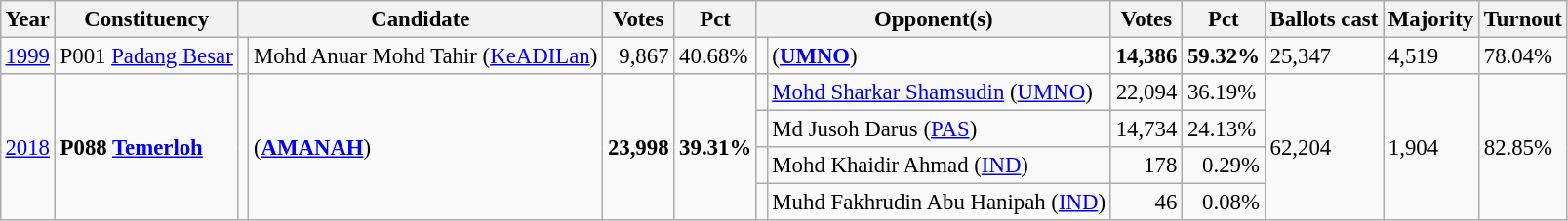<table class="wikitable" style="margin:0.5em ; font-size:95%">
<tr>
<th>Year</th>
<th>Constituency</th>
<th colspan=2>Candidate</th>
<th>Votes</th>
<th>Pct</th>
<th colspan=2>Opponent(s)</th>
<th>Votes</th>
<th>Pct</th>
<th>Ballots cast</th>
<th>Majority</th>
<th>Turnout</th>
</tr>
<tr>
<td><a href='#'>1999</a></td>
<td>P001 <a href='#'>Padang Besar</a></td>
<td></td>
<td>Mohd Anuar Mohd Tahir (<a href='#'>KeADILan</a>)</td>
<td align="right">9,867</td>
<td>40.68%</td>
<td></td>
<td> (<a href='#'><strong>UMNO</strong></a>)</td>
<td align="right"><strong>14,386</strong></td>
<td><strong>59.32%</strong></td>
<td>25,347</td>
<td>4,519</td>
<td>78.04%</td>
</tr>
<tr>
<td rowspan="4"><a href='#'>2018</a></td>
<td rowspan="4"><strong>P088 <a href='#'>Temerloh</a></strong></td>
<td rowspan="4" ></td>
<td rowspan="4"> (<a href='#'><strong>AMANAH</strong></a>)</td>
<td rowspan="4" align="right"><strong>23,998</strong></td>
<td rowspan="4"><strong>39.31%</strong></td>
<td></td>
<td><a href='#'>Mohd Sharkar Shamsudin</a> (<a href='#'>UMNO</a>)</td>
<td align="right">22,094</td>
<td>36.19%</td>
<td rowspan="4">62,204</td>
<td rowspan="4">1,904</td>
<td rowspan="4">82.85%</td>
</tr>
<tr>
<td></td>
<td>Md Jusoh Darus (<a href='#'>PAS</a>)</td>
<td align="right">14,734</td>
<td>24.13%</td>
</tr>
<tr>
<td></td>
<td>Mohd Khaidir Ahmad (<a href='#'>IND</a>)</td>
<td align="right">178</td>
<td align="right">0.29%</td>
</tr>
<tr>
<td></td>
<td>Muhd Fakhrudin Abu Hanipah (<a href='#'>IND</a>)</td>
<td align="right">46</td>
<td align="right">0.08%</td>
</tr>
</table>
